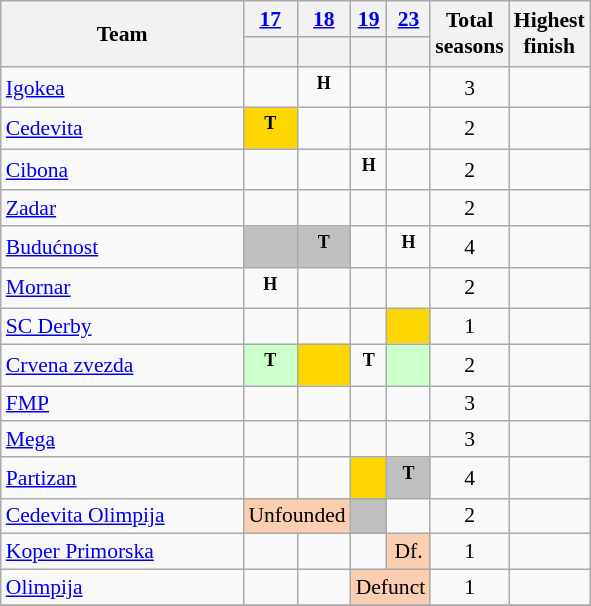<table class="wikitable sortable" style="text-align:center; font-size:90%;">
<tr>
<th rowspan="2" style="width:155px;">Team</th>
<th><a href='#'>17</a></th>
<th><a href='#'>18</a></th>
<th><a href='#'>19</a></th>
<th><a href='#'>23</a></th>
<th rowspan="2">Total<br>seasons</th>
<th rowspan="2">Highest<br>finish</th>
</tr>
<tr style="text-align:center; height:20px;">
<th scope=row></th>
<th></th>
<th></th>
<th></th>
</tr>
<tr>
<td align=left> <a href='#'>Igokea</a></td>
<td></td>
<td><sup><strong>H</strong></sup></td>
<td></td>
<td></td>
<td>3</td>
<td></td>
</tr>
<tr>
<td align=left> <a href='#'>Cedevita</a></td>
<td style="background-color:gold"><sup><strong>T</strong></sup></td>
<td></td>
<td></td>
<td></td>
<td>2</td>
<td></td>
</tr>
<tr>
<td align=left> <a href='#'>Cibona</a></td>
<td></td>
<td></td>
<td><sup><strong>H</strong></sup></td>
<td></td>
<td>2</td>
<td></td>
</tr>
<tr>
<td align=left> <a href='#'>Zadar</a></td>
<td></td>
<td></td>
<td></td>
<td></td>
<td>2</td>
<td></td>
</tr>
<tr>
<td align=left> <a href='#'>Budućnost</a></td>
<td style="background-color:silver"></td>
<td style="background-color:silver"><sup><strong>T</strong></sup></td>
<td></td>
<td><sup><strong>H</strong></sup></td>
<td>4</td>
<td></td>
</tr>
<tr>
<td align=left> <a href='#'>Mornar</a></td>
<td><sup><strong>H</strong></sup></td>
<td></td>
<td></td>
<td></td>
<td>2</td>
<td></td>
</tr>
<tr>
<td align=left> <a href='#'>SC Derby</a></td>
<td></td>
<td></td>
<td></td>
<td style="background-color:gold"></td>
<td>1</td>
<td></td>
</tr>
<tr>
<td align=left> <a href='#'>Crvena zvezda</a></td>
<td style="background-color:#CCFFCC"><sup><strong>T</strong></sup></td>
<td style="background-color:gold"></td>
<td><sup><strong>T</strong></sup></td>
<td style="background-color:#CCFFCC"></td>
<td>2</td>
<td></td>
</tr>
<tr>
<td align=left> <a href='#'>FMP</a></td>
<td></td>
<td></td>
<td></td>
<td></td>
<td>3</td>
<td></td>
</tr>
<tr>
<td align=left> <a href='#'>Mega</a></td>
<td></td>
<td></td>
<td></td>
<td></td>
<td>3</td>
<td></td>
</tr>
<tr>
<td align=left> <a href='#'>Partizan</a></td>
<td></td>
<td></td>
<td style="background-color:gold"></td>
<td style="background-color:silver"><sup><strong>T</strong></sup></td>
<td>4</td>
<td></td>
</tr>
<tr>
<td align=left> <a href='#'>Cedevita Olimpija</a></td>
<td style="background:#FBCEB1" colspan=2>Unfounded</td>
<td style="background-color:silver"></td>
<td></td>
<td>2</td>
<td></td>
</tr>
<tr>
<td align=left> <a href='#'>Koper Primorska</a></td>
<td></td>
<td></td>
<td></td>
<td style="background:#FBCEB1">Df.</td>
<td>1</td>
<td></td>
</tr>
<tr>
<td align=left> <a href='#'>Olimpija</a></td>
<td></td>
<td></td>
<td style="background:#FBCEB1" colspan=2>Defunct</td>
<td>1</td>
<td></td>
</tr>
<tr>
</tr>
</table>
